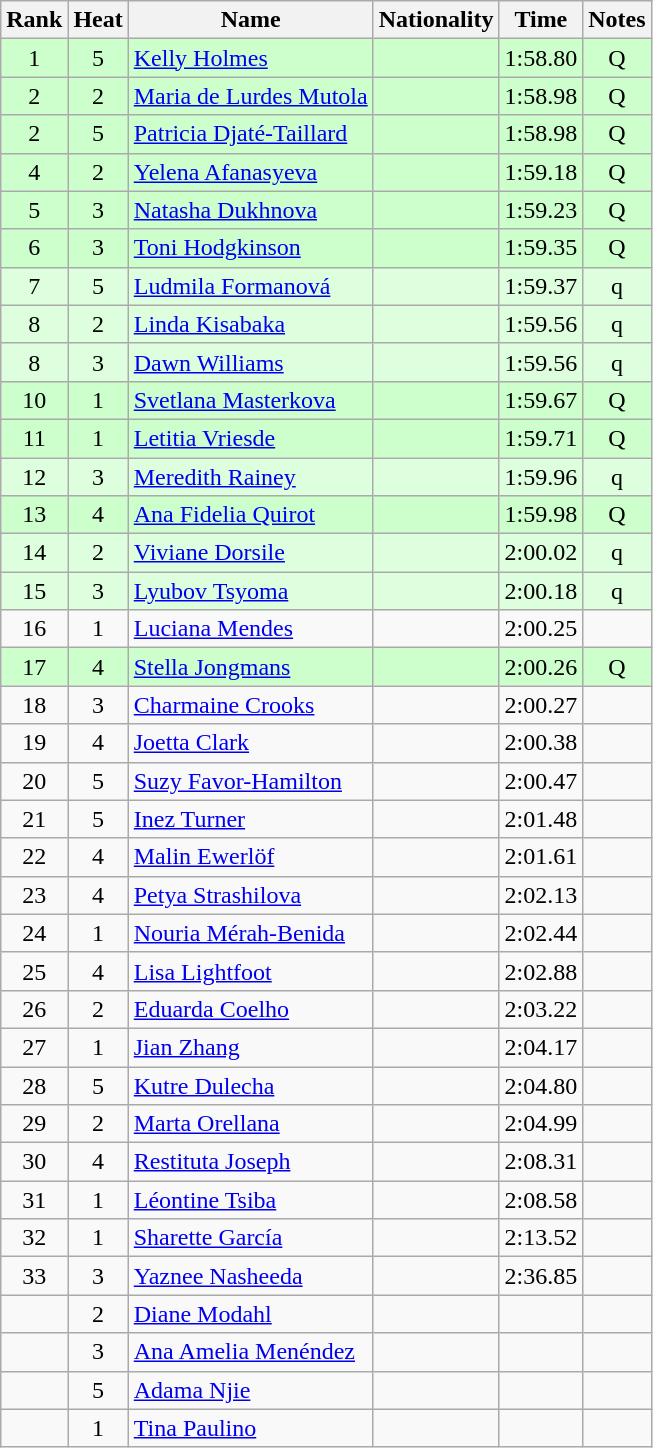<table class="wikitable sortable" style="text-align:center">
<tr>
<th>Rank</th>
<th>Heat</th>
<th>Name</th>
<th>Nationality</th>
<th>Time</th>
<th>Notes</th>
</tr>
<tr bgcolor=ccffcc>
<td>1</td>
<td>5</td>
<td align=left><a href='#'>Kelly Holmes</a></td>
<td align=left></td>
<td>1:58.80</td>
<td>Q</td>
</tr>
<tr bgcolor=ccffcc>
<td>2</td>
<td>2</td>
<td align=left><a href='#'>Maria de Lurdes Mutola</a></td>
<td align=left></td>
<td>1:58.98</td>
<td>Q</td>
</tr>
<tr bgcolor=ccffcc>
<td>2</td>
<td>5</td>
<td align=left><a href='#'>Patricia Djaté-Taillard</a></td>
<td align=left></td>
<td>1:58.98</td>
<td>Q</td>
</tr>
<tr bgcolor=ccffcc>
<td>4</td>
<td>2</td>
<td align=left><a href='#'>Yelena Afanasyeva</a></td>
<td align=left></td>
<td>1:59.18</td>
<td>Q</td>
</tr>
<tr bgcolor=ccffcc>
<td>5</td>
<td>3</td>
<td align=left><a href='#'>Natasha Dukhnova</a></td>
<td align=left></td>
<td>1:59.23</td>
<td>Q</td>
</tr>
<tr bgcolor=ccffcc>
<td>6</td>
<td>3</td>
<td align=left><a href='#'>Toni Hodgkinson</a></td>
<td align=left></td>
<td>1:59.35</td>
<td>Q</td>
</tr>
<tr bgcolor=ddffdd>
<td>7</td>
<td>5</td>
<td align=left><a href='#'>Ludmila Formanová</a></td>
<td align=left></td>
<td>1:59.37</td>
<td>q</td>
</tr>
<tr bgcolor=ddffdd>
<td>8</td>
<td>2</td>
<td align=left><a href='#'>Linda Kisabaka</a></td>
<td align=left></td>
<td>1:59.56</td>
<td>q</td>
</tr>
<tr bgcolor=ddffdd>
<td>8</td>
<td>3</td>
<td align=left><a href='#'>Dawn Williams</a></td>
<td align=left></td>
<td>1:59.56</td>
<td>q</td>
</tr>
<tr bgcolor=ccffcc>
<td>10</td>
<td>1</td>
<td align=left><a href='#'>Svetlana Masterkova</a></td>
<td align=left></td>
<td>1:59.67</td>
<td>Q</td>
</tr>
<tr bgcolor=ccffcc>
<td>11</td>
<td>1</td>
<td align=left><a href='#'>Letitia Vriesde</a></td>
<td align=left></td>
<td>1:59.71</td>
<td>Q</td>
</tr>
<tr bgcolor=ddffdd>
<td>12</td>
<td>3</td>
<td align=left><a href='#'>Meredith Rainey</a></td>
<td align=left></td>
<td>1:59.96</td>
<td>q</td>
</tr>
<tr bgcolor=ccffcc>
<td>13</td>
<td>4</td>
<td align=left><a href='#'>Ana Fidelia Quirot</a></td>
<td align=left></td>
<td>1:59.98</td>
<td>Q</td>
</tr>
<tr bgcolor=ddffdd>
<td>14</td>
<td>2</td>
<td align=left><a href='#'>Viviane Dorsile</a></td>
<td align=left></td>
<td>2:00.02</td>
<td>q</td>
</tr>
<tr bgcolor=ddffdd>
<td>15</td>
<td>3</td>
<td align=left><a href='#'>Lyubov Tsyoma</a></td>
<td align=left></td>
<td>2:00.18</td>
<td>q</td>
</tr>
<tr>
<td>16</td>
<td>1</td>
<td align=left><a href='#'>Luciana Mendes</a></td>
<td align=left></td>
<td>2:00.25</td>
<td></td>
</tr>
<tr bgcolor=ccffcc>
<td>17</td>
<td>4</td>
<td align=left><a href='#'>Stella Jongmans</a></td>
<td align=left></td>
<td>2:00.26</td>
<td>Q</td>
</tr>
<tr>
<td>18</td>
<td>3</td>
<td align=left><a href='#'>Charmaine Crooks</a></td>
<td align=left></td>
<td>2:00.27</td>
<td></td>
</tr>
<tr>
<td>19</td>
<td>4</td>
<td align=left><a href='#'>Joetta Clark</a></td>
<td align=left></td>
<td>2:00.38</td>
<td></td>
</tr>
<tr>
<td>20</td>
<td>5</td>
<td align=left><a href='#'>Suzy Favor-Hamilton</a></td>
<td align=left></td>
<td>2:00.47</td>
<td></td>
</tr>
<tr>
<td>21</td>
<td>5</td>
<td align=left><a href='#'>Inez Turner</a></td>
<td align=left></td>
<td>2:01.48</td>
<td></td>
</tr>
<tr>
<td>22</td>
<td>4</td>
<td align=left><a href='#'>Malin Ewerlöf</a></td>
<td align=left></td>
<td>2:01.61</td>
<td></td>
</tr>
<tr>
<td>23</td>
<td>4</td>
<td align=left><a href='#'>Petya Strashilova</a></td>
<td align=left></td>
<td>2:02.13</td>
<td></td>
</tr>
<tr>
<td>24</td>
<td>1</td>
<td align=left><a href='#'>Nouria Mérah-Benida</a></td>
<td align=left></td>
<td>2:02.44</td>
<td></td>
</tr>
<tr>
<td>25</td>
<td>4</td>
<td align=left><a href='#'>Lisa Lightfoot</a></td>
<td align=left></td>
<td>2:02.88</td>
<td></td>
</tr>
<tr>
<td>26</td>
<td>2</td>
<td align=left><a href='#'>Eduarda Coelho</a></td>
<td align=left></td>
<td>2:03.22</td>
<td></td>
</tr>
<tr>
<td>27</td>
<td>1</td>
<td align=left><a href='#'>Jian Zhang</a></td>
<td align=left></td>
<td>2:04.17</td>
<td></td>
</tr>
<tr>
<td>28</td>
<td>5</td>
<td align=left><a href='#'>Kutre Dulecha</a></td>
<td align=left></td>
<td>2:04.80</td>
<td></td>
</tr>
<tr>
<td>29</td>
<td>2</td>
<td align=left><a href='#'>Marta Orellana</a></td>
<td align=left></td>
<td>2:04.99</td>
<td></td>
</tr>
<tr>
<td>30</td>
<td>4</td>
<td align=left><a href='#'>Restituta Joseph</a></td>
<td align=left></td>
<td>2:08.31</td>
<td></td>
</tr>
<tr>
<td>31</td>
<td>1</td>
<td align=left><a href='#'>Léontine Tsiba</a></td>
<td align=left></td>
<td>2:08.58</td>
<td></td>
</tr>
<tr>
<td>32</td>
<td>1</td>
<td align=left><a href='#'>Sharette García</a></td>
<td align=left></td>
<td>2:13.52</td>
<td></td>
</tr>
<tr>
<td>33</td>
<td>3</td>
<td align=left><a href='#'>Yaznee Nasheeda</a></td>
<td align=left></td>
<td>2:36.85</td>
<td></td>
</tr>
<tr>
<td></td>
<td>2</td>
<td align=left><a href='#'>Diane Modahl</a></td>
<td align=left></td>
<td></td>
<td></td>
</tr>
<tr>
<td></td>
<td>3</td>
<td align=left><a href='#'>Ana Amelia Menéndez</a></td>
<td align=left></td>
<td></td>
<td></td>
</tr>
<tr>
<td></td>
<td>5</td>
<td align=left><a href='#'>Adama Njie</a></td>
<td align=left></td>
<td></td>
<td></td>
</tr>
<tr>
<td></td>
<td>1</td>
<td align=left><a href='#'>Tina Paulino</a></td>
<td align=left></td>
<td></td>
<td></td>
</tr>
</table>
